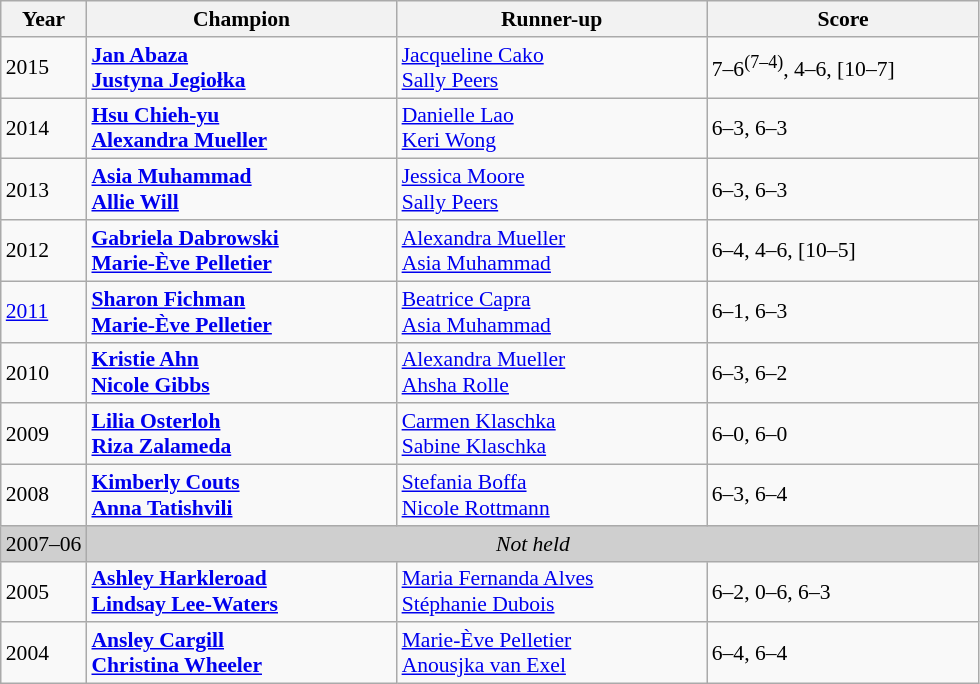<table class="wikitable" style="font-size:90%">
<tr>
<th>Year</th>
<th width="200">Champion</th>
<th width="200">Runner-up</th>
<th width="175">Score</th>
</tr>
<tr>
<td>2015</td>
<td> <strong><a href='#'>Jan Abaza</a><br> <a href='#'>Justyna Jegiołka</a></strong></td>
<td> <a href='#'>Jacqueline Cako</a><br> <a href='#'>Sally Peers</a></td>
<td>7–6<sup>(7–4)</sup>, 4–6, [10–7]</td>
</tr>
<tr>
<td>2014</td>
<td> <strong><a href='#'>Hsu Chieh-yu</a><br> <a href='#'>Alexandra Mueller</a></strong></td>
<td> <a href='#'>Danielle Lao</a><br> <a href='#'>Keri Wong</a></td>
<td>6–3, 6–3</td>
</tr>
<tr>
<td>2013</td>
<td> <strong><a href='#'>Asia Muhammad</a><br> <a href='#'>Allie Will</a></strong></td>
<td> <a href='#'>Jessica Moore</a><br> <a href='#'>Sally Peers</a></td>
<td>6–3, 6–3</td>
</tr>
<tr>
<td>2012</td>
<td> <strong><a href='#'>Gabriela Dabrowski</a><br> <a href='#'>Marie-Ève Pelletier</a></strong></td>
<td> <a href='#'>Alexandra Mueller</a><br> <a href='#'>Asia Muhammad</a></td>
<td>6–4, 4–6, [10–5]</td>
</tr>
<tr>
<td><a href='#'>2011</a></td>
<td> <strong><a href='#'>Sharon Fichman</a><br> <a href='#'>Marie-Ève Pelletier</a></strong></td>
<td> <a href='#'>Beatrice Capra</a><br> <a href='#'>Asia Muhammad</a></td>
<td>6–1, 6–3</td>
</tr>
<tr>
<td>2010</td>
<td> <strong><a href='#'>Kristie Ahn</a><br> <a href='#'>Nicole Gibbs</a></strong></td>
<td> <a href='#'>Alexandra Mueller</a><br> <a href='#'>Ahsha Rolle</a></td>
<td>6–3, 6–2</td>
</tr>
<tr>
<td>2009</td>
<td> <strong><a href='#'>Lilia Osterloh</a><br> <a href='#'>Riza Zalameda</a></strong></td>
<td> <a href='#'>Carmen Klaschka</a><br> <a href='#'>Sabine Klaschka</a></td>
<td>6–0, 6–0</td>
</tr>
<tr>
<td>2008</td>
<td> <strong><a href='#'>Kimberly Couts</a><br> <a href='#'>Anna Tatishvili</a></strong></td>
<td> <a href='#'>Stefania Boffa</a><br> <a href='#'>Nicole Rottmann</a></td>
<td>6–3, 6–4</td>
</tr>
<tr>
<td style="background:#cfcfcf">2007–06</td>
<td colspan=3 align=center style="background:#cfcfcf"><em>Not held</em></td>
</tr>
<tr>
<td>2005</td>
<td> <strong><a href='#'>Ashley Harkleroad</a><br> <a href='#'>Lindsay Lee-Waters</a></strong></td>
<td> <a href='#'>Maria Fernanda Alves</a><br> <a href='#'>Stéphanie Dubois</a></td>
<td>6–2, 0–6, 6–3</td>
</tr>
<tr>
<td>2004</td>
<td> <strong><a href='#'>Ansley Cargill</a><br> <a href='#'>Christina Wheeler</a></strong></td>
<td> <a href='#'>Marie-Ève Pelletier</a><br> <a href='#'>Anousjka van Exel</a></td>
<td>6–4, 6–4</td>
</tr>
</table>
